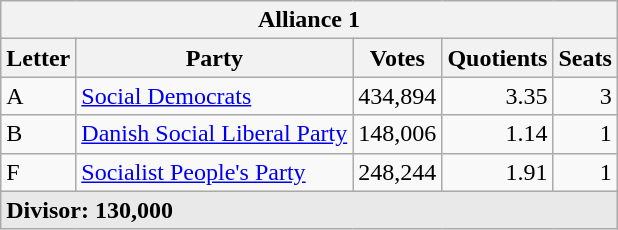<table class="wikitable">
<tr>
<th colspan="5">Alliance 1</th>
</tr>
<tr>
<th>Letter</th>
<th>Party</th>
<th>Votes</th>
<th>Quotients</th>
<th>Seats</th>
</tr>
<tr>
<td style="text-align:left;">A</td>
<td style="text-align:left;"><a href='#'>Social Democrats</a></td>
<td style="text-align:right;">434,894</td>
<td style="text-align:right;">3.35</td>
<td style="text-align:right;">3</td>
</tr>
<tr>
<td style="text-align:left;">B</td>
<td style="text-align:left;"><a href='#'>Danish Social Liberal Party</a></td>
<td style="text-align:right;">148,006</td>
<td style="text-align:right;">1.14</td>
<td style="text-align:right;">1</td>
</tr>
<tr>
<td style="text-align:left;">F</td>
<td style="text-align:left;"><a href='#'>Socialist People's Party</a></td>
<td style="text-align:right;">248,244</td>
<td style="text-align:right;">1.91</td>
<td style="text-align:right;">1</td>
</tr>
<tr style="background-color:#E9E9E9">
<td colspan="5" style="text-align:left;"><strong>Divisor: 130,000</strong></td>
</tr>
</table>
